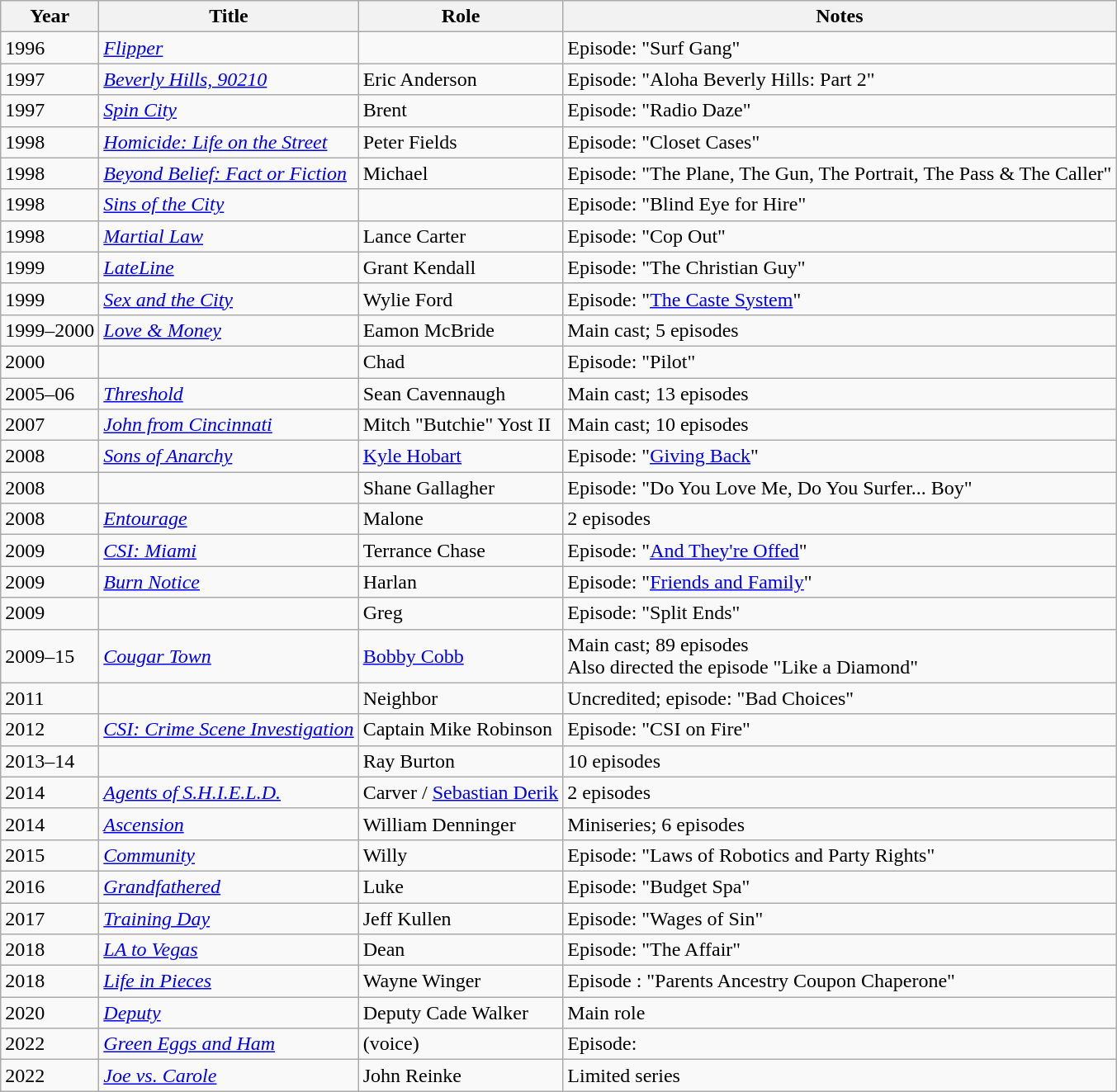<table class="wikitable sortable">
<tr>
<th>Year</th>
<th>Title</th>
<th>Role</th>
<th class="unsortable">Notes</th>
</tr>
<tr>
<td>1996</td>
<td><em><a href='#'>Flipper</a></em></td>
<td></td>
<td>Episode: "Surf Gang"</td>
</tr>
<tr>
<td>1997</td>
<td><em><a href='#'>Beverly Hills, 90210</a></em></td>
<td>Eric Anderson</td>
<td>Episode: "Aloha Beverly Hills: Part 2"</td>
</tr>
<tr>
<td>1997</td>
<td><em><a href='#'>Spin City</a></em></td>
<td>Brent</td>
<td>Episode: "Radio Daze"</td>
</tr>
<tr>
<td>1998</td>
<td><em><a href='#'>Homicide: Life on the Street</a></em></td>
<td>Peter Fields</td>
<td>Episode: "Closet Cases"</td>
</tr>
<tr>
<td>1998</td>
<td><em><a href='#'>Beyond Belief: Fact or Fiction</a></em></td>
<td>Michael</td>
<td>Episode: "The Plane, The Gun, The Portrait, The Pass & The Caller"</td>
</tr>
<tr>
<td>1998</td>
<td><em><a href='#'>Sins of the City</a></em></td>
<td></td>
<td>Episode: "Blind Eye for Hire"</td>
</tr>
<tr>
<td>1998</td>
<td><em><a href='#'>Martial Law</a></em></td>
<td>Lance Carter</td>
<td>Episode: "Cop Out"</td>
</tr>
<tr>
<td>1999</td>
<td><em><a href='#'>LateLine</a></em></td>
<td>Grant Kendall</td>
<td>Episode: "The Christian Guy"</td>
</tr>
<tr>
<td>1999</td>
<td><em><a href='#'>Sex and the City</a></em></td>
<td>Wylie Ford</td>
<td>Episode: "<a href='#'>The Caste System</a>"</td>
</tr>
<tr>
<td>1999–2000</td>
<td><em><a href='#'>Love & Money</a></em></td>
<td>Eamon McBride</td>
<td>Main cast; 5 episodes</td>
</tr>
<tr>
<td>2000</td>
<td><em></em></td>
<td>Chad</td>
<td>Episode: "Pilot"</td>
</tr>
<tr>
<td>2005–06</td>
<td><em><a href='#'>Threshold</a></em></td>
<td>Sean Cavennaugh</td>
<td>Main cast; 13 episodes</td>
</tr>
<tr>
<td>2007</td>
<td><em><a href='#'>John from Cincinnati</a></em></td>
<td>Mitch "Butchie" Yost II</td>
<td>Main cast; 10 episodes</td>
</tr>
<tr>
<td>2008</td>
<td><em><a href='#'>Sons of Anarchy</a></em></td>
<td><a href='#'>Kyle Hobart</a></td>
<td>Episode: "<a href='#'>Giving Back</a>"</td>
</tr>
<tr>
<td>2008</td>
<td><em></em></td>
<td>Shane Gallagher</td>
<td>Episode: "Do You Love Me, Do You Surfer... Boy"</td>
</tr>
<tr>
<td>2008</td>
<td><em><a href='#'>Entourage</a></em></td>
<td>Malone</td>
<td>2 episodes</td>
</tr>
<tr>
<td>2009</td>
<td><em><a href='#'>CSI: Miami</a></em></td>
<td>Terrance Chase</td>
<td>Episode: "<a href='#'>And They're Offed</a>"</td>
</tr>
<tr>
<td>2009</td>
<td><em><a href='#'>Burn Notice</a></em></td>
<td>Harlan</td>
<td>Episode: "<a href='#'>Friends and Family</a>"</td>
</tr>
<tr>
<td>2009</td>
<td><em></em></td>
<td>Greg</td>
<td>Episode: "Split Ends"</td>
</tr>
<tr>
<td>2009–15</td>
<td><em><a href='#'>Cougar Town</a></em></td>
<td><a href='#'>Bobby Cobb</a></td>
<td>Main cast; 89 episodes<br>Also directed the episode "Like a Diamond"</td>
</tr>
<tr>
<td>2011</td>
<td><em></em></td>
<td>Neighbor</td>
<td>Uncredited; episode: "Bad Choices"</td>
</tr>
<tr>
<td>2012</td>
<td><em><a href='#'>CSI: Crime Scene Investigation</a></em></td>
<td>Captain Mike Robinson</td>
<td>Episode: "CSI on Fire"</td>
</tr>
<tr>
<td>2013–14</td>
<td><em></em></td>
<td>Ray Burton</td>
<td>10 episodes</td>
</tr>
<tr>
<td>2014</td>
<td><em><a href='#'>Agents of S.H.I.E.L.D.</a></em></td>
<td>Carver / <a href='#'>Sebastian Derik</a></td>
<td>2 episodes</td>
</tr>
<tr>
<td>2014</td>
<td><em><a href='#'>Ascension</a></em></td>
<td>William Denninger</td>
<td>Miniseries; 6 episodes</td>
</tr>
<tr>
<td>2015</td>
<td><em><a href='#'>Community</a></em></td>
<td>Willy</td>
<td>Episode: "Laws of Robotics and Party Rights"</td>
</tr>
<tr>
<td>2016</td>
<td><em><a href='#'>Grandfathered</a></em></td>
<td>Luke</td>
<td>Episode: "Budget Spa"</td>
</tr>
<tr>
<td>2017</td>
<td><em><a href='#'>Training Day</a></em></td>
<td>Jeff Kullen</td>
<td>Episode: "Wages of Sin"</td>
</tr>
<tr>
<td>2018</td>
<td><em><a href='#'>LA to Vegas</a></em></td>
<td>Dean</td>
<td>Episode: "The Affair"</td>
</tr>
<tr>
<td>2018</td>
<td><em><a href='#'>Life in Pieces</a></em></td>
<td>Wayne Winger</td>
<td>Episode : "Parents Ancestry Coupon Chaperone"</td>
</tr>
<tr>
<td>2020</td>
<td><em><a href='#'>Deputy</a></em></td>
<td>Deputy Cade Walker</td>
<td>Main role</td>
</tr>
<tr>
<td>2022</td>
<td><em><a href='#'>Green Eggs and Ham</a></em></td>
<td> (voice)</td>
<td>Episode: </td>
</tr>
<tr>
<td>2022</td>
<td><em><a href='#'>Joe vs. Carole</a></em></td>
<td>John Reinke</td>
<td>Limited series</td>
</tr>
</table>
